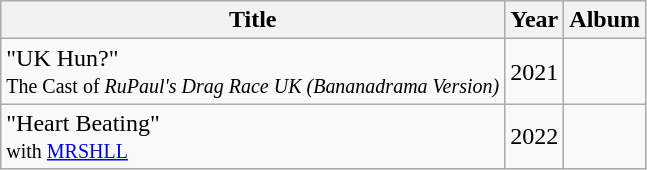<table class="wikitable plainrowheaders">
<tr>
<th>Title</th>
<th>Year</th>
<th>Album</th>
</tr>
<tr>
<td>"UK Hun?"<br><small>The Cast of <em>RuPaul's Drag Race UK (Bananadrama Version)</em></small></td>
<td>2021</td>
<td></td>
</tr>
<tr>
<td>"Heart Beating" <br><small>with <a href='#'>MRSHLL</a></small></td>
<td>2022</td>
<td></td>
</tr>
</table>
